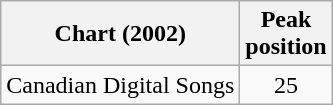<table class="wikitable">
<tr>
<th>Chart (2002)</th>
<th>Peak<br>position</th>
</tr>
<tr>
<td>Canadian Digital Songs</td>
<td align=center>25</td>
</tr>
</table>
